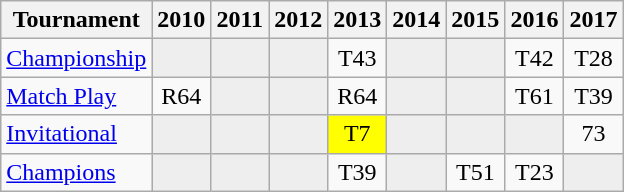<table class="wikitable" style="text-align:center;">
<tr>
<th>Tournament</th>
<th>2010</th>
<th>2011</th>
<th>2012</th>
<th>2013</th>
<th>2014</th>
<th>2015</th>
<th>2016</th>
<th>2017</th>
</tr>
<tr>
<td align="left"><a href='#'>Championship</a></td>
<td style="background:#eeeeee;"></td>
<td style="background:#eeeeee;"></td>
<td style="background:#eeeeee;"></td>
<td>T43</td>
<td style="background:#eeeeee;"></td>
<td style="background:#eeeeee;"></td>
<td>T42</td>
<td>T28</td>
</tr>
<tr>
<td align="left"><a href='#'>Match Play</a></td>
<td>R64</td>
<td style="background:#eeeeee;"></td>
<td style="background:#eeeeee;"></td>
<td>R64</td>
<td style="background:#eeeeee;"></td>
<td style="background:#eeeeee;"></td>
<td>T61</td>
<td>T39</td>
</tr>
<tr>
<td align="left"><a href='#'>Invitational</a></td>
<td style="background:#eeeeee;"></td>
<td style="background:#eeeeee;"></td>
<td style="background:#eeeeee;"></td>
<td style="background:yellow;">T7</td>
<td style="background:#eeeeee;"></td>
<td style="background:#eeeeee;"></td>
<td style="background:#eeeeee;"></td>
<td>73</td>
</tr>
<tr>
<td align="left"><a href='#'>Champions</a></td>
<td style="background:#eeeeee;"></td>
<td style="background:#eeeeee;"></td>
<td style="background:#eeeeee;"></td>
<td>T39</td>
<td style="background:#eeeeee;"></td>
<td>T51</td>
<td>T23</td>
<td style="background:#eeeeee;"></td>
</tr>
</table>
